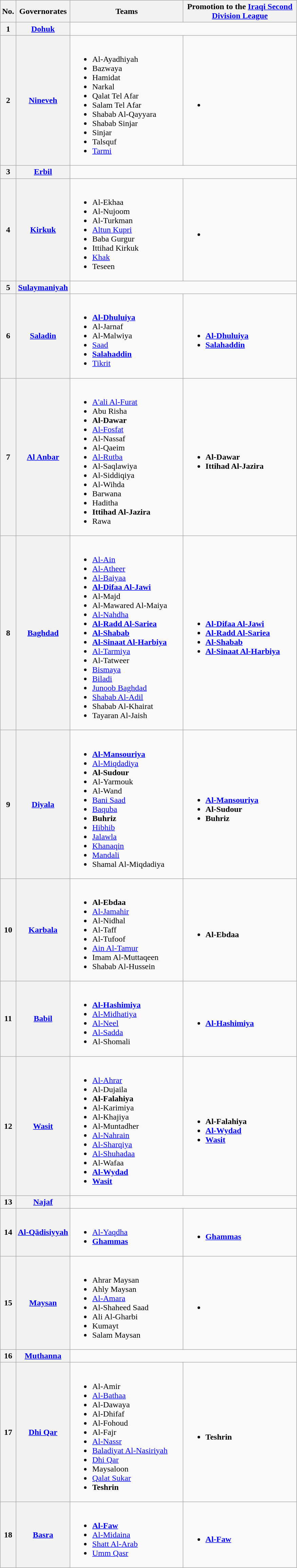<table class="wikitable">
<tr>
<th>No.</th>
<th>Governorates</th>
<th width=215>Teams</th>
<th width=215>Promotion to the <a href='#'>Iraqi Second Division League</a></th>
</tr>
<tr>
<th>1</th>
<th><a href='#'>Dohuk</a></th>
<td colspan="3"></td>
</tr>
<tr>
<th>2</th>
<th><a href='#'>Nineveh</a></th>
<td><br><ul><li>Al-Ayadhiyah</li><li>Bazwaya</li><li>Hamidat</li><li>Narkal</li><li>Qalat Tel Afar</li><li>Salam Tel Afar</li><li>Shabab Al-Qayyara</li><li>Shabab Sinjar</li><li>Sinjar</li><li>Talsquf</li><li><a href='#'>Tarmi</a></li></ul></td>
<td><br><ul><li></li></ul></td>
</tr>
<tr>
<th>3</th>
<th><a href='#'>Erbil</a></th>
<td colspan="3"></td>
</tr>
<tr>
<th>4</th>
<th><a href='#'>Kirkuk</a></th>
<td><br><ul><li>Al-Ekhaa</li><li>Al-Nujoom</li><li>Al-Turkman</li><li><a href='#'>Altun Kupri</a></li><li>Baba Gurgur</li><li>Ittihad Kirkuk</li><li><a href='#'>Khak</a></li><li>Teseen</li></ul></td>
<td><br><ul><li></li></ul></td>
</tr>
<tr>
<th>5</th>
<th><a href='#'>Sulaymaniyah</a></th>
<td colspan="3"></td>
</tr>
<tr>
<th>6</th>
<th><a href='#'>Saladin</a></th>
<td><br><ul><li><strong><a href='#'>Al-Dhuluiya</a></strong></li><li>Al-Jarnaf</li><li>Al-Malwiya</li><li><a href='#'>Saad</a></li><li><strong><a href='#'>Salahaddin</a></strong></li><li><a href='#'>Tikrit</a></li></ul></td>
<td><br><ul><li><strong><a href='#'>Al-Dhuluiya</a></strong></li><li><strong><a href='#'>Salahaddin</a></strong></li></ul></td>
</tr>
<tr>
<th>7</th>
<th><a href='#'>Al Anbar</a></th>
<td><br><ul><li><a href='#'>A'ali Al-Furat</a></li><li>Abu Risha</li><li><strong>Al-Dawar</strong></li><li><a href='#'>Al-Fosfat</a></li><li>Al-Nassaf</li><li>Al-Qaeim</li><li><a href='#'>Al-Rutba</a></li><li>Al-Saqlawiya</li><li>Al-Siddiqiya</li><li>Al-Wihda</li><li>Barwana</li><li>Haditha</li><li><strong>Ittihad Al-Jazira</strong></li><li>Rawa</li></ul></td>
<td><br><ul><li><strong>Al-Dawar</strong></li><li><strong>Ittihad Al-Jazira</strong></li></ul></td>
</tr>
<tr>
<th>8</th>
<th><a href='#'>Baghdad</a></th>
<td><br><ul><li><a href='#'>Al-Ain</a></li><li><a href='#'>Al-Atheer</a></li><li><a href='#'>Al-Baiyaa</a></li><li><strong><a href='#'>Al-Difaa Al-Jawi</a></strong></li><li>Al-Majd</li><li>Al-Mawared Al-Maiya</li><li><a href='#'>Al-Nahdha</a></li><li><strong><a href='#'>Al-Radd Al-Sariea</a></strong></li><li><strong><a href='#'>Al-Shabab</a></strong></li><li><strong><a href='#'>Al-Sinaat Al-Harbiya</a></strong></li><li><a href='#'>Al-Tarmiya</a></li><li>Al-Tatweer</li><li><a href='#'>Bismaya</a></li><li><a href='#'>Biladi</a></li><li><a href='#'>Junoob Baghdad</a></li><li><a href='#'>Shabab Al-Adil</a></li><li>Shabab Al-Khairat</li><li>Tayaran Al-Jaish</li></ul></td>
<td><br><ul><li><strong><a href='#'>Al-Difaa Al-Jawi</a></strong></li><li><strong><a href='#'>Al-Radd Al-Sariea</a></strong></li><li><strong><a href='#'>Al-Shabab</a></strong></li><li><strong><a href='#'>Al-Sinaat Al-Harbiya</a></strong></li></ul></td>
</tr>
<tr>
<th>9</th>
<th><a href='#'>Diyala</a></th>
<td><br><ul><li><strong><a href='#'>Al-Mansouriya</a></strong></li><li><a href='#'>Al-Miqdadiya</a></li><li><strong>Al-Sudour</strong></li><li>Al-Yarmouk</li><li>Al-Wand</li><li><a href='#'>Bani Saad</a></li><li><a href='#'>Baquba</a></li><li><strong>Buhriz</strong></li><li><a href='#'>Hibhib</a></li><li><a href='#'>Jalawla</a></li><li><a href='#'>Khanaqin</a></li><li><a href='#'>Mandali</a></li><li>Shamal Al-Miqdadiya</li></ul></td>
<td><br><ul><li><strong><a href='#'>Al-Mansouriya</a></strong></li><li><strong>Al-Sudour</strong></li><li><strong>Buhriz</strong></li></ul></td>
</tr>
<tr>
<th>10</th>
<th><a href='#'>Karbala</a></th>
<td><br><ul><li><strong>Al-Ebdaa</strong></li><li><a href='#'>Al-Jamahir</a></li><li>Al-Nidhal</li><li>Al-Taff</li><li>Al-Tufoof</li><li><a href='#'>Ain Al-Tamur</a></li><li>Imam Al-Muttaqeen</li><li>Shabab Al-Hussein</li></ul></td>
<td><br><ul><li><strong>Al-Ebdaa</strong></li></ul></td>
</tr>
<tr>
<th>11</th>
<th><a href='#'>Babil</a></th>
<td><br><ul><li><strong><a href='#'>Al-Hashimiya</a></strong></li><li><a href='#'>Al-Midhatiya</a></li><li><a href='#'>Al-Neel</a></li><li><a href='#'>Al-Sadda</a></li><li>Al-Shomali</li></ul></td>
<td><br><ul><li><strong><a href='#'>Al-Hashimiya</a></strong></li></ul></td>
</tr>
<tr>
<th>12</th>
<th><a href='#'>Wasit</a></th>
<td><br><ul><li><a href='#'>Al-Ahrar</a></li><li>Al-Dujaila</li><li><strong>Al-Falahiya</strong></li><li>Al-Karimiya</li><li>Al-Khajiya</li><li>Al-Muntadher</li><li><a href='#'>Al-Nahrain</a></li><li><a href='#'>Al-Sharqiya</a></li><li><a href='#'>Al-Shuhadaa</a></li><li>Al-Wafaa</li><li><strong><a href='#'>Al-Wydad</a></strong></li><li><strong><a href='#'>Wasit</a></strong></li></ul></td>
<td><br><ul><li><strong>Al-Falahiya</strong></li><li><strong><a href='#'>Al-Wydad</a></strong></li><li><strong><a href='#'>Wasit</a></strong></li></ul></td>
</tr>
<tr>
<th>13</th>
<th><a href='#'>Najaf</a></th>
<td colspan="3"></td>
</tr>
<tr>
<th>14</th>
<th><a href='#'>Al-Qādisiyyah</a></th>
<td><br><ul><li><a href='#'>Al-Yaqdha</a></li><li><strong><a href='#'>Ghammas</a></strong></li></ul></td>
<td><br><ul><li><strong><a href='#'>Ghammas</a></strong></li></ul></td>
</tr>
<tr>
<th>15</th>
<th><a href='#'>Maysan</a></th>
<td><br><ul><li>Ahrar Maysan</li><li>Ahly Maysan</li><li><a href='#'>Al-Amara</a></li><li>Al-Shaheed Saad</li><li>Ali Al-Gharbi</li><li>Kumayt</li><li>Salam Maysan</li></ul></td>
<td><br><ul><li></li></ul></td>
</tr>
<tr>
<th>16</th>
<th><a href='#'>Muthanna</a></th>
<td colspan="3"></td>
</tr>
<tr>
<th>17</th>
<th><a href='#'>Dhi Qar</a></th>
<td><br><ul><li>Al-Amir</li><li><a href='#'>Al-Bathaa</a></li><li>Al-Dawaya</li><li>Al-Dhifaf</li><li>Al-Fohoud</li><li>Al-Fajr</li><li><a href='#'>Al-Nassr</a></li><li><a href='#'>Baladiyat Al-Nasiriyah</a></li><li><a href='#'>Dhi Qar</a></li><li>Maysaloon</li><li><a href='#'>Qalat Sukar</a></li><li><strong>Teshrin</strong></li></ul></td>
<td><br><ul><li><strong>Teshrin</strong></li></ul></td>
</tr>
<tr>
<th>18</th>
<th><a href='#'>Basra</a></th>
<td><br><ul><li><strong><a href='#'>Al-Faw</a></strong></li><li><a href='#'>Al-Midaina</a></li><li><a href='#'>Shatt Al-Arab</a></li><li><a href='#'>Umm Qasr</a></li></ul></td>
<td><br><ul><li><strong><a href='#'>Al-Faw</a></strong></li></ul></td>
</tr>
</table>
